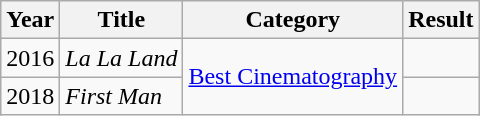<table class="wikitable">
<tr>
<th>Year</th>
<th>Title</th>
<th>Category</th>
<th>Result</th>
</tr>
<tr>
<td>2016</td>
<td><em>La La Land</em></td>
<td rowspan=2><a href='#'>Best Cinematography</a></td>
<td></td>
</tr>
<tr>
<td>2018</td>
<td><em>First Man</em></td>
<td></td>
</tr>
</table>
